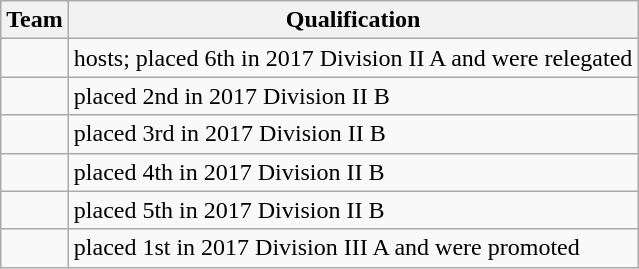<table class="wikitable">
<tr>
<th>Team</th>
<th>Qualification</th>
</tr>
<tr>
<td></td>
<td>hosts; placed 6th in 2017 Division II A and were relegated</td>
</tr>
<tr>
<td></td>
<td>placed 2nd in 2017 Division II B</td>
</tr>
<tr>
<td></td>
<td>placed 3rd in 2017 Division II B</td>
</tr>
<tr>
<td></td>
<td>placed 4th in 2017 Division II B</td>
</tr>
<tr>
<td></td>
<td>placed 5th in 2017 Division II B</td>
</tr>
<tr>
<td></td>
<td>placed 1st in 2017 Division III A and were promoted</td>
</tr>
</table>
